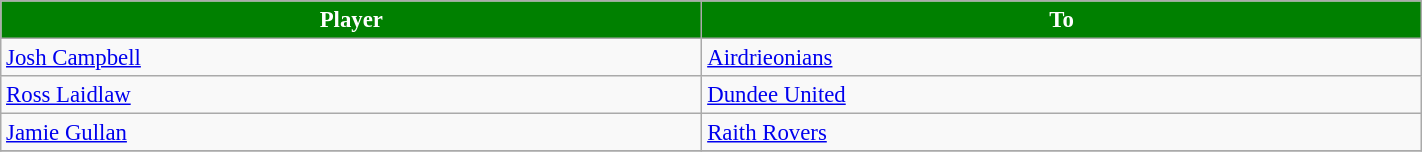<table class="wikitable" style="text-align:center; font-size:95%;width:75%; text-align:left">
<tr>
<th style="background:#008000; color:white;">Player</th>
<th style="background:#008000; color:white;">To</th>
</tr>
<tr>
<td> <a href='#'>Josh Campbell</a></td>
<td> <a href='#'>Airdrieonians</a></td>
</tr>
<tr>
<td> <a href='#'>Ross Laidlaw</a></td>
<td> <a href='#'>Dundee United</a></td>
</tr>
<tr>
<td> <a href='#'>Jamie Gullan</a></td>
<td> <a href='#'>Raith Rovers</a></td>
</tr>
<tr>
</tr>
</table>
